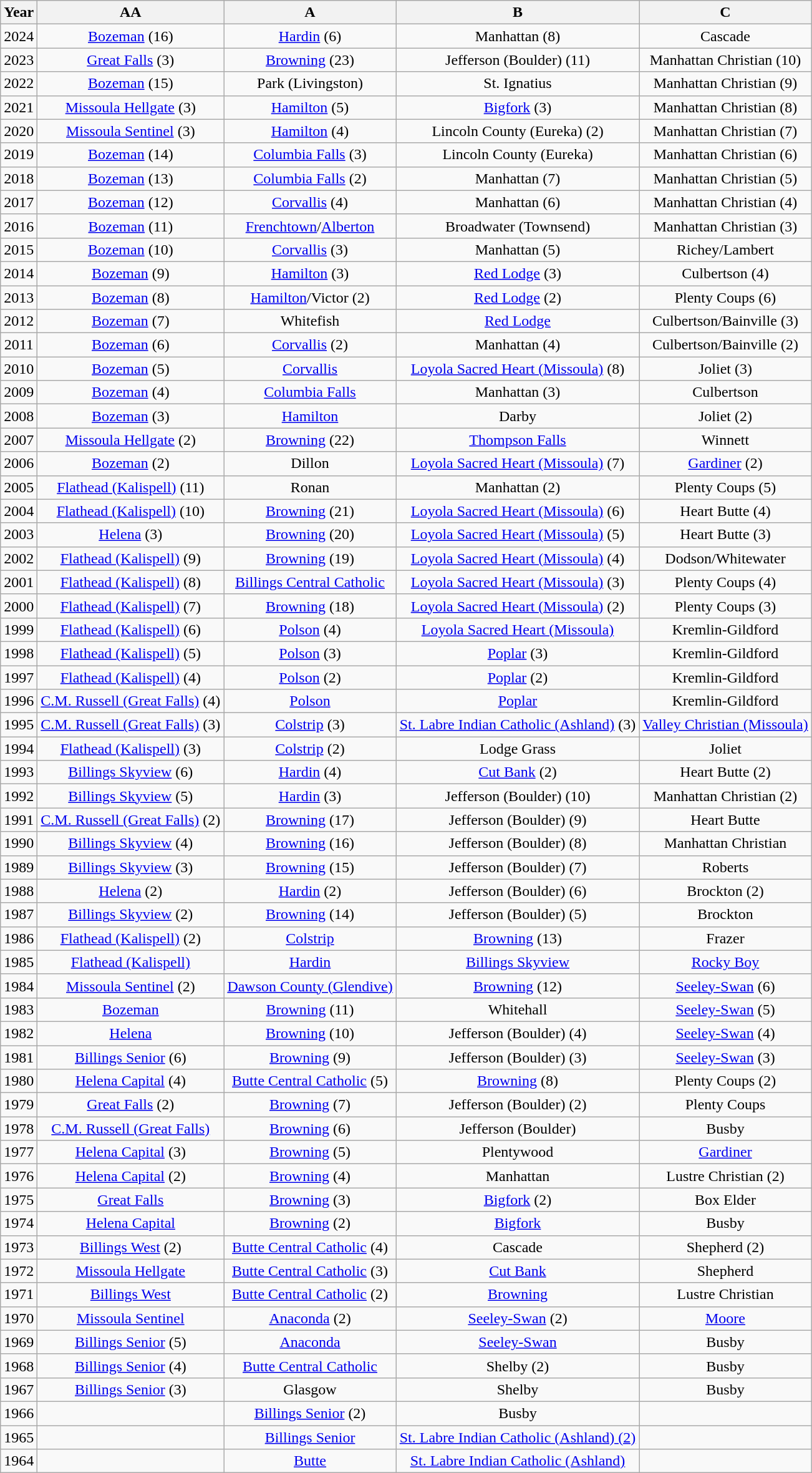<table class="wikitable" style="text-align:center">
<tr>
<th>Year</th>
<th>AA</th>
<th>A</th>
<th>B</th>
<th>C</th>
</tr>
<tr>
<td>2024</td>
<td><a href='#'>Bozeman</a> (16)</td>
<td><a href='#'>Hardin</a> (6)</td>
<td>Manhattan (8)</td>
<td>Cascade</td>
</tr>
<tr>
<td>2023</td>
<td><a href='#'>Great Falls</a> (3)</td>
<td><a href='#'>Browning</a> (23)</td>
<td>Jefferson (Boulder) (11)</td>
<td>Manhattan Christian (10)</td>
</tr>
<tr>
<td>2022</td>
<td><a href='#'>Bozeman</a> (15)</td>
<td>Park (Livingston)</td>
<td>St. Ignatius</td>
<td>Manhattan Christian (9)</td>
</tr>
<tr>
<td>2021</td>
<td><a href='#'>Missoula Hellgate</a> (3)</td>
<td><a href='#'>Hamilton</a> (5)</td>
<td><a href='#'>Bigfork</a> (3)</td>
<td>Manhattan Christian (8)</td>
</tr>
<tr>
<td>2020</td>
<td><a href='#'>Missoula Sentinel</a> (3)</td>
<td><a href='#'>Hamilton</a> (4)</td>
<td>Lincoln County (Eureka) (2)</td>
<td>Manhattan Christian (7)</td>
</tr>
<tr>
<td>2019</td>
<td><a href='#'>Bozeman</a> (14)</td>
<td><a href='#'>Columbia Falls</a> (3)</td>
<td>Lincoln County (Eureka)</td>
<td>Manhattan Christian (6)</td>
</tr>
<tr>
<td>2018</td>
<td><a href='#'>Bozeman</a> (13)</td>
<td><a href='#'>Columbia Falls</a> (2)</td>
<td>Manhattan (7)</td>
<td>Manhattan Christian (5)</td>
</tr>
<tr>
<td>2017</td>
<td><a href='#'>Bozeman</a> (12)</td>
<td><a href='#'>Corvallis</a> (4)</td>
<td>Manhattan (6)</td>
<td>Manhattan Christian (4)</td>
</tr>
<tr>
<td>2016</td>
<td><a href='#'>Bozeman</a> (11)</td>
<td><a href='#'>Frenchtown</a>/<a href='#'>Alberton</a></td>
<td>Broadwater (Townsend)</td>
<td>Manhattan Christian (3)</td>
</tr>
<tr>
<td>2015</td>
<td><a href='#'>Bozeman</a> (10)</td>
<td><a href='#'>Corvallis</a> (3)</td>
<td>Manhattan (5)</td>
<td>Richey/Lambert</td>
</tr>
<tr>
<td>2014</td>
<td><a href='#'>Bozeman</a> (9)</td>
<td><a href='#'>Hamilton</a> (3)</td>
<td><a href='#'>Red Lodge</a> (3)</td>
<td>Culbertson (4)</td>
</tr>
<tr>
<td>2013</td>
<td><a href='#'>Bozeman</a> (8)</td>
<td><a href='#'>Hamilton</a>/Victor (2)</td>
<td><a href='#'>Red Lodge</a> (2)</td>
<td>Plenty Coups (6)</td>
</tr>
<tr>
<td>2012</td>
<td><a href='#'>Bozeman</a> (7)</td>
<td>Whitefish</td>
<td><a href='#'>Red Lodge</a></td>
<td>Culbertson/Bainville (3)</td>
</tr>
<tr>
<td>2011</td>
<td><a href='#'>Bozeman</a> (6)</td>
<td><a href='#'>Corvallis</a> (2)</td>
<td>Manhattan (4)</td>
<td>Culbertson/Bainville (2)</td>
</tr>
<tr>
<td>2010</td>
<td><a href='#'>Bozeman</a> (5)</td>
<td><a href='#'>Corvallis</a></td>
<td><a href='#'>Loyola Sacred Heart (Missoula)</a> (8)</td>
<td>Joliet (3)</td>
</tr>
<tr>
<td>2009</td>
<td><a href='#'>Bozeman</a> (4)</td>
<td><a href='#'>Columbia Falls</a></td>
<td>Manhattan (3)</td>
<td>Culbertson</td>
</tr>
<tr>
<td>2008</td>
<td><a href='#'>Bozeman</a> (3)</td>
<td><a href='#'>Hamilton</a></td>
<td>Darby</td>
<td>Joliet (2)</td>
</tr>
<tr>
<td>2007</td>
<td><a href='#'>Missoula Hellgate</a> (2)</td>
<td><a href='#'>Browning</a> (22)</td>
<td><a href='#'>Thompson Falls</a></td>
<td>Winnett</td>
</tr>
<tr>
<td>2006</td>
<td><a href='#'>Bozeman</a> (2)</td>
<td>Dillon</td>
<td><a href='#'>Loyola Sacred Heart (Missoula)</a> (7)</td>
<td><a href='#'>Gardiner</a> (2)</td>
</tr>
<tr>
<td>2005</td>
<td><a href='#'>Flathead (Kalispell)</a> (11)</td>
<td>Ronan</td>
<td>Manhattan (2)</td>
<td>Plenty Coups (5)</td>
</tr>
<tr>
<td>2004</td>
<td><a href='#'>Flathead (Kalispell)</a> (10)</td>
<td><a href='#'>Browning</a> (21)</td>
<td><a href='#'>Loyola Sacred Heart (Missoula)</a> (6)</td>
<td>Heart Butte (4)</td>
</tr>
<tr>
<td>2003</td>
<td><a href='#'>Helena</a> (3)</td>
<td><a href='#'>Browning</a> (20)</td>
<td><a href='#'>Loyola Sacred Heart (Missoula)</a> (5)</td>
<td>Heart Butte (3)</td>
</tr>
<tr>
<td>2002</td>
<td><a href='#'>Flathead (Kalispell)</a> (9)</td>
<td><a href='#'>Browning</a> (19)</td>
<td><a href='#'>Loyola Sacred Heart (Missoula)</a> (4)</td>
<td>Dodson/Whitewater</td>
</tr>
<tr>
<td>2001</td>
<td><a href='#'>Flathead (Kalispell)</a> (8)</td>
<td><a href='#'>Billings Central Catholic</a></td>
<td><a href='#'>Loyola Sacred Heart (Missoula)</a> (3)</td>
<td>Plenty Coups (4)</td>
</tr>
<tr>
<td>2000</td>
<td><a href='#'>Flathead (Kalispell)</a> (7)</td>
<td><a href='#'>Browning</a> (18)</td>
<td><a href='#'>Loyola Sacred Heart (Missoula)</a> (2)</td>
<td>Plenty Coups (3)</td>
</tr>
<tr>
<td>1999</td>
<td><a href='#'>Flathead (Kalispell)</a> (6)</td>
<td><a href='#'>Polson</a> (4)</td>
<td><a href='#'>Loyola Sacred Heart (Missoula)</a></td>
<td>Kremlin-Gildford</td>
</tr>
<tr>
<td>1998</td>
<td><a href='#'>Flathead (Kalispell)</a> (5)</td>
<td><a href='#'>Polson</a> (3)</td>
<td><a href='#'>Poplar</a> (3)</td>
<td>Kremlin-Gildford</td>
</tr>
<tr>
<td>1997</td>
<td><a href='#'>Flathead (Kalispell)</a> (4)</td>
<td><a href='#'>Polson</a> (2)</td>
<td><a href='#'>Poplar</a> (2)</td>
<td>Kremlin-Gildford</td>
</tr>
<tr>
<td>1996</td>
<td><a href='#'>C.M. Russell (Great Falls)</a> (4)</td>
<td><a href='#'>Polson</a></td>
<td><a href='#'>Poplar</a></td>
<td>Kremlin-Gildford</td>
</tr>
<tr>
<td>1995</td>
<td><a href='#'>C.M. Russell (Great Falls)</a> (3)</td>
<td><a href='#'>Colstrip</a> (3)</td>
<td><a href='#'>St. Labre Indian Catholic (Ashland)</a> (3)</td>
<td><a href='#'>Valley Christian (Missoula)</a></td>
</tr>
<tr>
<td>1994</td>
<td><a href='#'>Flathead (Kalispell)</a> (3)</td>
<td><a href='#'>Colstrip</a> (2)</td>
<td>Lodge Grass</td>
<td>Joliet</td>
</tr>
<tr>
<td>1993</td>
<td><a href='#'>Billings Skyview</a> (6)</td>
<td><a href='#'>Hardin</a> (4)</td>
<td><a href='#'>Cut Bank</a> (2)</td>
<td>Heart Butte (2)</td>
</tr>
<tr>
<td>1992</td>
<td><a href='#'>Billings Skyview</a> (5)</td>
<td><a href='#'>Hardin</a> (3)</td>
<td>Jefferson (Boulder) (10)</td>
<td>Manhattan Christian (2)</td>
</tr>
<tr>
<td>1991</td>
<td><a href='#'>C.M. Russell (Great Falls)</a> (2)</td>
<td><a href='#'>Browning</a> (17)</td>
<td>Jefferson (Boulder) (9)</td>
<td>Heart Butte</td>
</tr>
<tr>
<td>1990</td>
<td><a href='#'>Billings Skyview</a> (4)</td>
<td><a href='#'>Browning</a> (16)</td>
<td>Jefferson (Boulder) (8)</td>
<td>Manhattan Christian</td>
</tr>
<tr>
<td>1989</td>
<td><a href='#'>Billings Skyview</a> (3)</td>
<td><a href='#'>Browning</a> (15)</td>
<td>Jefferson (Boulder) (7)</td>
<td>Roberts</td>
</tr>
<tr>
<td>1988</td>
<td><a href='#'>Helena</a> (2)</td>
<td><a href='#'>Hardin</a> (2)</td>
<td>Jefferson (Boulder) (6)</td>
<td>Brockton (2)</td>
</tr>
<tr>
<td>1987</td>
<td><a href='#'>Billings Skyview</a> (2)</td>
<td><a href='#'>Browning</a> (14)</td>
<td>Jefferson (Boulder) (5)</td>
<td>Brockton</td>
</tr>
<tr>
<td>1986</td>
<td><a href='#'>Flathead (Kalispell)</a> (2)</td>
<td><a href='#'>Colstrip</a></td>
<td><a href='#'>Browning</a> (13)</td>
<td>Frazer</td>
</tr>
<tr>
<td>1985</td>
<td><a href='#'>Flathead (Kalispell)</a></td>
<td><a href='#'>Hardin</a></td>
<td><a href='#'>Billings Skyview</a></td>
<td><a href='#'>Rocky Boy</a></td>
</tr>
<tr>
<td>1984</td>
<td><a href='#'>Missoula Sentinel</a> (2)</td>
<td><a href='#'>Dawson County (Glendive)</a></td>
<td><a href='#'>Browning</a> (12)</td>
<td><a href='#'>Seeley-Swan</a> (6)</td>
</tr>
<tr>
<td>1983</td>
<td><a href='#'>Bozeman</a></td>
<td><a href='#'>Browning</a> (11)</td>
<td>Whitehall</td>
<td><a href='#'>Seeley-Swan</a> (5)</td>
</tr>
<tr>
<td>1982</td>
<td><a href='#'>Helena</a></td>
<td><a href='#'>Browning</a> (10)</td>
<td>Jefferson (Boulder) (4)</td>
<td><a href='#'>Seeley-Swan</a> (4)</td>
</tr>
<tr>
<td>1981</td>
<td><a href='#'>Billings Senior</a> (6)</td>
<td><a href='#'>Browning</a> (9)</td>
<td>Jefferson (Boulder) (3)</td>
<td><a href='#'>Seeley-Swan</a> (3)</td>
</tr>
<tr>
<td>1980</td>
<td><a href='#'>Helena Capital</a> (4)</td>
<td><a href='#'>Butte Central Catholic</a> (5)</td>
<td><a href='#'>Browning</a> (8)</td>
<td>Plenty Coups (2)</td>
</tr>
<tr>
<td>1979</td>
<td><a href='#'>Great Falls</a> (2)</td>
<td><a href='#'>Browning</a> (7)</td>
<td>Jefferson (Boulder) (2)</td>
<td>Plenty Coups</td>
</tr>
<tr>
<td>1978</td>
<td><a href='#'>C.M. Russell (Great Falls)</a></td>
<td><a href='#'>Browning</a> (6)</td>
<td>Jefferson (Boulder)</td>
<td>Busby</td>
</tr>
<tr>
<td>1977</td>
<td><a href='#'>Helena Capital</a> (3)</td>
<td><a href='#'>Browning</a> (5)</td>
<td>Plentywood</td>
<td><a href='#'>Gardiner</a></td>
</tr>
<tr>
<td>1976</td>
<td><a href='#'>Helena Capital</a> (2)</td>
<td><a href='#'>Browning</a> (4)</td>
<td>Manhattan</td>
<td>Lustre Christian (2)</td>
</tr>
<tr>
<td>1975</td>
<td><a href='#'>Great Falls</a></td>
<td><a href='#'>Browning</a> (3)</td>
<td><a href='#'>Bigfork</a> (2)</td>
<td>Box Elder</td>
</tr>
<tr>
<td>1974</td>
<td><a href='#'>Helena Capital</a></td>
<td><a href='#'>Browning</a> (2)</td>
<td><a href='#'>Bigfork</a></td>
<td>Busby</td>
</tr>
<tr>
<td>1973</td>
<td><a href='#'>Billings West</a> (2)</td>
<td><a href='#'>Butte Central Catholic</a> (4)</td>
<td>Cascade</td>
<td>Shepherd (2)</td>
</tr>
<tr>
<td>1972</td>
<td><a href='#'>Missoula Hellgate</a></td>
<td><a href='#'>Butte Central Catholic</a> (3)</td>
<td><a href='#'>Cut Bank</a></td>
<td>Shepherd</td>
</tr>
<tr>
<td>1971</td>
<td><a href='#'>Billings West</a></td>
<td><a href='#'>Butte Central Catholic</a> (2)</td>
<td><a href='#'>Browning</a></td>
<td>Lustre Christian</td>
</tr>
<tr>
<td>1970</td>
<td><a href='#'>Missoula Sentinel</a></td>
<td><a href='#'>Anaconda</a> (2)</td>
<td><a href='#'>Seeley-Swan</a> (2)</td>
<td><a href='#'>Moore</a></td>
</tr>
<tr>
<td>1969</td>
<td><a href='#'>Billings Senior</a> (5)</td>
<td><a href='#'>Anaconda</a></td>
<td><a href='#'>Seeley-Swan</a></td>
<td>Busby</td>
</tr>
<tr>
<td>1968</td>
<td><a href='#'>Billings Senior</a> (4)</td>
<td><a href='#'>Butte Central Catholic</a></td>
<td>Shelby (2)</td>
<td>Busby</td>
</tr>
<tr>
<td>1967</td>
<td><a href='#'>Billings Senior</a> (3)</td>
<td>Glasgow</td>
<td>Shelby</td>
<td>Busby</td>
</tr>
<tr>
<td>1966</td>
<td></td>
<td><a href='#'>Billings Senior</a> (2)</td>
<td>Busby</td>
<td></td>
</tr>
<tr>
<td>1965</td>
<td></td>
<td><a href='#'>Billings Senior</a></td>
<td><a href='#'>St. Labre Indian Catholic (Ashland) (2)</a></td>
<td></td>
</tr>
<tr>
<td>1964</td>
<td></td>
<td><a href='#'>Butte</a></td>
<td><a href='#'>St. Labre Indian Catholic (Ashland)</a></td>
<td></td>
</tr>
</table>
